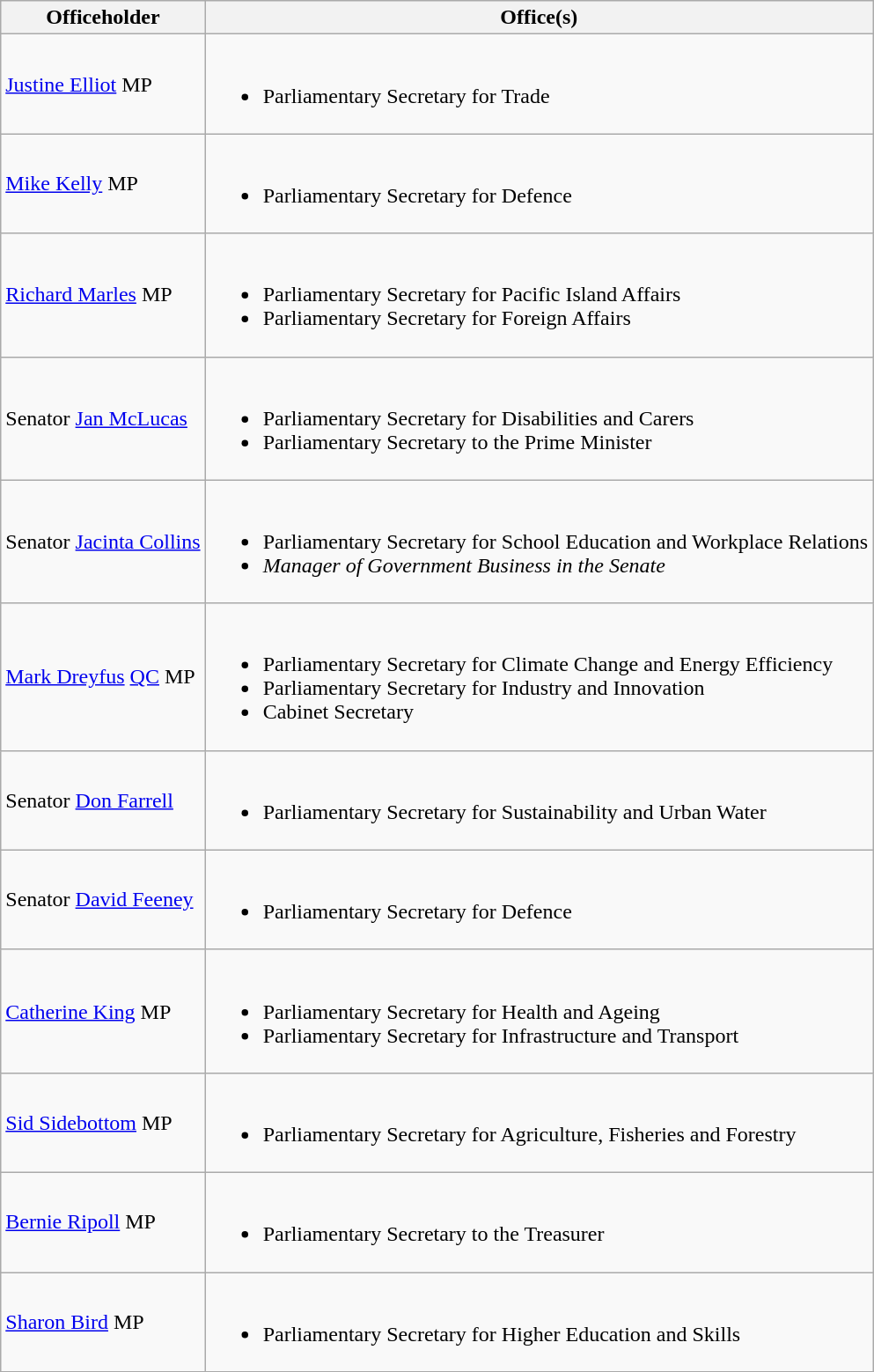<table class="wikitable">
<tr>
<th>Officeholder</th>
<th>Office(s)</th>
</tr>
<tr>
<td><a href='#'>Justine Elliot</a> MP</td>
<td><br><ul><li>Parliamentary Secretary for Trade</li></ul></td>
</tr>
<tr>
<td><a href='#'>Mike Kelly</a> MP</td>
<td><br><ul><li>Parliamentary Secretary for Defence</li></ul></td>
</tr>
<tr>
<td><a href='#'>Richard Marles</a> MP</td>
<td><br><ul><li>Parliamentary Secretary for Pacific Island Affairs</li><li>Parliamentary Secretary for Foreign Affairs</li></ul></td>
</tr>
<tr>
<td>Senator <a href='#'>Jan McLucas</a></td>
<td><br><ul><li>Parliamentary Secretary for Disabilities and Carers</li><li>Parliamentary Secretary to the Prime Minister</li></ul></td>
</tr>
<tr>
<td>Senator <a href='#'>Jacinta Collins</a></td>
<td><br><ul><li>Parliamentary Secretary for School Education and Workplace Relations</li><li><em>Manager of Government Business in the Senate</em></li></ul></td>
</tr>
<tr>
<td><a href='#'>Mark Dreyfus</a> <a href='#'>QC</a> MP</td>
<td><br><ul><li>Parliamentary Secretary for Climate Change and Energy Efficiency</li><li>Parliamentary Secretary for Industry and Innovation</li><li>Cabinet Secretary</li></ul></td>
</tr>
<tr>
<td>Senator <a href='#'>Don Farrell</a></td>
<td><br><ul><li>Parliamentary Secretary for Sustainability and Urban Water</li></ul></td>
</tr>
<tr>
<td>Senator <a href='#'>David Feeney</a></td>
<td><br><ul><li>Parliamentary Secretary for Defence</li></ul></td>
</tr>
<tr>
<td><a href='#'>Catherine King</a> MP</td>
<td><br><ul><li>Parliamentary Secretary for Health and Ageing</li><li>Parliamentary Secretary for Infrastructure and Transport</li></ul></td>
</tr>
<tr>
<td><a href='#'>Sid Sidebottom</a> MP</td>
<td><br><ul><li>Parliamentary Secretary for Agriculture, Fisheries and Forestry</li></ul></td>
</tr>
<tr>
<td><a href='#'>Bernie Ripoll</a> MP</td>
<td><br><ul><li>Parliamentary Secretary to the Treasurer</li></ul></td>
</tr>
<tr>
<td><a href='#'>Sharon Bird</a> MP</td>
<td><br><ul><li>Parliamentary Secretary for Higher Education and Skills</li></ul></td>
</tr>
</table>
